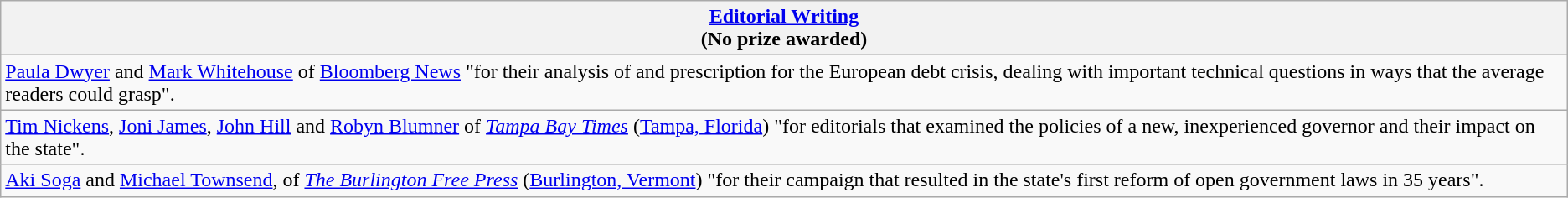<table class="wikitable" style="float:left; float:none;">
<tr>
<th><a href='#'>Editorial Writing</a><br>(No prize awarded)</th>
</tr>
<tr>
<td><a href='#'>Paula Dwyer</a> and <a href='#'>Mark Whitehouse</a> of <a href='#'>Bloomberg News</a> "for their analysis of and prescription for the European debt crisis, dealing with important technical questions in ways that the average readers could grasp".</td>
</tr>
<tr>
<td><a href='#'>Tim Nickens</a>, <a href='#'>Joni James</a>, <a href='#'>John Hill</a> and <a href='#'>Robyn Blumner</a> of <em><a href='#'>Tampa Bay Times</a></em> (<a href='#'>Tampa, Florida</a>) "for editorials that examined the policies of a new, inexperienced governor and their impact on the state".</td>
</tr>
<tr>
<td><a href='#'>Aki Soga</a> and <a href='#'>Michael Townsend</a>, of <em><a href='#'>The Burlington Free Press</a></em> (<a href='#'>Burlington, Vermont</a>) "for their campaign that resulted in the state's first reform of open government laws in 35 years".</td>
</tr>
</table>
